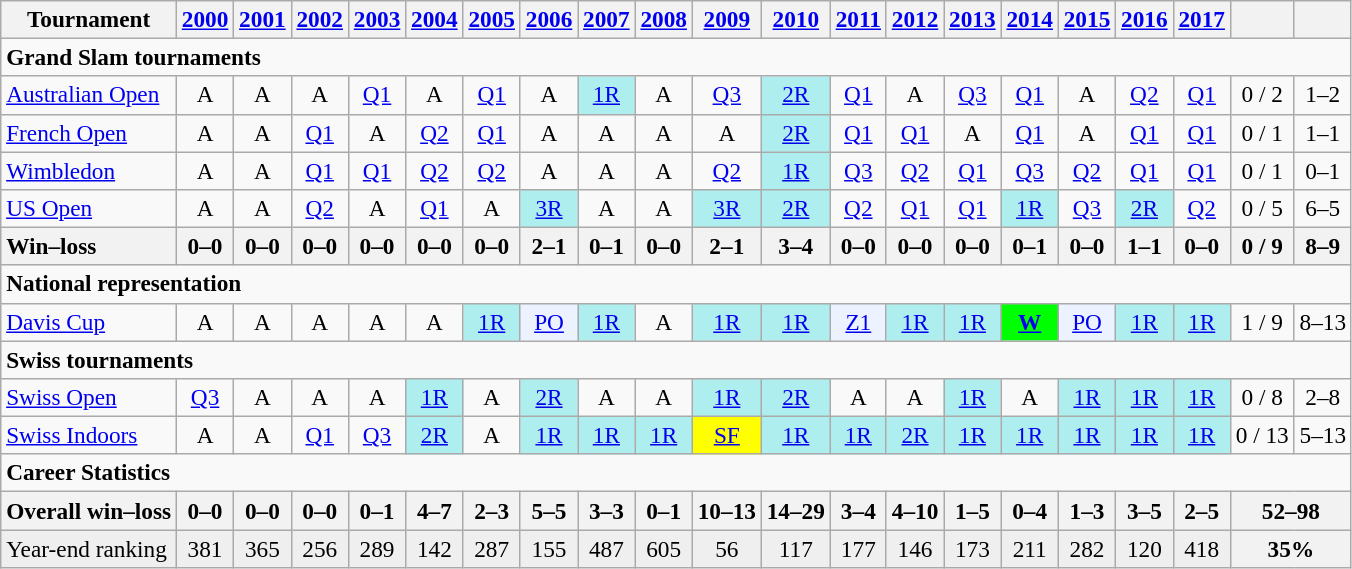<table class=wikitable style=text-align:center;font-size:97%>
<tr>
<th>Tournament</th>
<th><a href='#'>2000</a></th>
<th><a href='#'>2001</a></th>
<th><a href='#'>2002</a></th>
<th><a href='#'>2003</a></th>
<th><a href='#'>2004</a></th>
<th><a href='#'>2005</a></th>
<th><a href='#'>2006</a></th>
<th><a href='#'>2007</a></th>
<th><a href='#'>2008</a></th>
<th><a href='#'>2009</a></th>
<th><a href='#'>2010</a></th>
<th><a href='#'>2011</a></th>
<th><a href='#'>2012</a></th>
<th><a href='#'>2013</a></th>
<th><a href='#'>2014</a></th>
<th><a href='#'>2015</a></th>
<th><a href='#'>2016</a></th>
<th><a href='#'>2017</a></th>
<th></th>
<th></th>
</tr>
<tr>
<td colspan="21" style="text-align:left;"><strong>Grand Slam tournaments</strong></td>
</tr>
<tr>
<td align=left><a href='#'>Australian Open</a></td>
<td>A</td>
<td>A</td>
<td>A</td>
<td><a href='#'>Q1</a></td>
<td>A</td>
<td><a href='#'>Q1</a></td>
<td>A</td>
<td bgcolor=afeeee><a href='#'>1R</a></td>
<td>A</td>
<td><a href='#'>Q3</a></td>
<td bgcolor=afeeee><a href='#'>2R</a></td>
<td><a href='#'>Q1</a></td>
<td>A</td>
<td><a href='#'>Q3</a></td>
<td><a href='#'>Q1</a></td>
<td>A</td>
<td><a href='#'>Q2</a></td>
<td><a href='#'>Q1</a></td>
<td>0 / 2</td>
<td>1–2</td>
</tr>
<tr>
<td align=left><a href='#'>French Open</a></td>
<td>A</td>
<td>A</td>
<td><a href='#'>Q1</a></td>
<td>A</td>
<td><a href='#'>Q2</a></td>
<td><a href='#'>Q1</a></td>
<td>A</td>
<td>A</td>
<td>A</td>
<td>A</td>
<td bgcolor=afeeee><a href='#'>2R</a></td>
<td><a href='#'>Q1</a></td>
<td><a href='#'>Q1</a></td>
<td>A</td>
<td><a href='#'>Q1</a></td>
<td>A</td>
<td><a href='#'>Q1</a></td>
<td><a href='#'>Q1</a></td>
<td>0 / 1</td>
<td>1–1</td>
</tr>
<tr>
<td align=left><a href='#'>Wimbledon</a></td>
<td>A</td>
<td>A</td>
<td><a href='#'>Q1</a></td>
<td><a href='#'>Q1</a></td>
<td><a href='#'>Q2</a></td>
<td><a href='#'>Q2</a></td>
<td>A</td>
<td>A</td>
<td>A</td>
<td><a href='#'>Q2</a></td>
<td bgcolor=afeeee><a href='#'>1R</a></td>
<td><a href='#'>Q3</a></td>
<td><a href='#'>Q2</a></td>
<td><a href='#'>Q1</a></td>
<td><a href='#'>Q3</a></td>
<td><a href='#'>Q2</a></td>
<td><a href='#'>Q1</a></td>
<td><a href='#'>Q1</a></td>
<td>0 / 1</td>
<td>0–1</td>
</tr>
<tr>
<td align=left><a href='#'>US Open</a></td>
<td>A</td>
<td>A</td>
<td><a href='#'>Q2</a></td>
<td>A</td>
<td><a href='#'>Q1</a></td>
<td>A</td>
<td bgcolor=afeeee><a href='#'>3R</a></td>
<td>A</td>
<td>A</td>
<td bgcolor=afeeee><a href='#'>3R</a></td>
<td bgcolor=afeeee><a href='#'>2R</a></td>
<td><a href='#'>Q2</a></td>
<td><a href='#'>Q1</a></td>
<td><a href='#'>Q1</a></td>
<td bgcolor=afeeee><a href='#'>1R</a></td>
<td><a href='#'>Q3</a></td>
<td bgcolor=afeeee><a href='#'>2R</a></td>
<td><a href='#'>Q2</a></td>
<td>0 / 5</td>
<td>6–5</td>
</tr>
<tr>
<th style=text-align:left>Win–loss</th>
<th>0–0</th>
<th>0–0</th>
<th>0–0</th>
<th>0–0</th>
<th>0–0</th>
<th>0–0</th>
<th>2–1</th>
<th>0–1</th>
<th>0–0</th>
<th>2–1</th>
<th>3–4</th>
<th>0–0</th>
<th>0–0</th>
<th>0–0</th>
<th>0–1</th>
<th>0–0</th>
<th>1–1</th>
<th>0–0</th>
<th>0 / 9</th>
<th>8–9</th>
</tr>
<tr>
<td colspan="21" align="left"><strong>National representation</strong></td>
</tr>
<tr>
<td align="left"><a href='#'>Davis Cup</a></td>
<td>A</td>
<td>A</td>
<td>A</td>
<td>A</td>
<td>A</td>
<td bgcolor=afeeee><a href='#'>1R</a></td>
<td bgcolor=ecf2ff><a href='#'>PO</a></td>
<td bgcolor=afeeee><a href='#'>1R</a></td>
<td>A</td>
<td bgcolor=afeeee><a href='#'>1R</a></td>
<td bgcolor=afeeee><a href='#'>1R</a></td>
<td bgcolor=ecf2ff><a href='#'>Z1</a></td>
<td bgcolor=afeeee><a href='#'>1R</a></td>
<td bgcolor=afeeee><a href='#'>1R</a></td>
<td bgcolor=lime><a href='#'><strong>W</strong></a></td>
<td bgcolor=ecf2ff><a href='#'>PO</a></td>
<td bgcolor=afeeee><a href='#'>1R</a></td>
<td bgcolor=afeeee><a href='#'>1R</a></td>
<td>1 / 9</td>
<td>8–13</td>
</tr>
<tr>
<td colspan="21" align="left"><strong>Swiss tournaments</strong></td>
</tr>
<tr>
<td align="left"><a href='#'>Swiss Open</a></td>
<td><a href='#'>Q3</a></td>
<td>A</td>
<td>A</td>
<td>A</td>
<td bgcolor=afeeee><a href='#'>1R</a></td>
<td>A</td>
<td bgcolor=afeeee><a href='#'>2R</a></td>
<td>A</td>
<td>A</td>
<td bgcolor=afeeee><a href='#'>1R</a></td>
<td bgcolor=afeeee><a href='#'>2R</a></td>
<td>A</td>
<td>A</td>
<td bgcolor=afeeee><a href='#'>1R</a></td>
<td>A</td>
<td bgcolor=afeeee><a href='#'>1R</a></td>
<td bgcolor=afeeee><a href='#'>1R</a></td>
<td bgcolor=afeeee><a href='#'>1R</a></td>
<td>0 / 8</td>
<td>2–8</td>
</tr>
<tr>
<td align="left"><a href='#'>Swiss Indoors</a></td>
<td>A</td>
<td>A</td>
<td><a href='#'>Q1</a></td>
<td><a href='#'>Q3</a></td>
<td bgcolor=afeeee><a href='#'>2R</a></td>
<td>A</td>
<td bgcolor=afeeee><a href='#'>1R</a></td>
<td bgcolor=afeeee><a href='#'>1R</a></td>
<td bgcolor=afeeee><a href='#'>1R</a></td>
<td bgcolor=yellow><a href='#'>SF</a></td>
<td bgcolor=afeeee><a href='#'>1R</a></td>
<td bgcolor=afeeee><a href='#'>1R</a></td>
<td bgcolor=afeeee><a href='#'>2R</a></td>
<td bgcolor=afeeee><a href='#'>1R</a></td>
<td bgcolor=afeeee><a href='#'>1R</a></td>
<td bgcolor=afeeee><a href='#'>1R</a></td>
<td bgcolor=afeeee><a href='#'>1R</a></td>
<td bgcolor=afeeee><a href='#'>1R</a></td>
<td>0 / 13</td>
<td>5–13</td>
</tr>
<tr>
<td colspan="21" style="text-align:left;"><strong>Career Statistics</strong></td>
</tr>
<tr>
<th style="text-align:left;">Overall win–loss</th>
<th>0–0</th>
<th>0–0</th>
<th>0–0</th>
<th>0–1</th>
<th>4–7</th>
<th>2–3</th>
<th>5–5</th>
<th>3–3</th>
<th>0–1</th>
<th>10–13</th>
<th>14–29</th>
<th>3–4</th>
<th>4–10</th>
<th>1–5</th>
<th>0–4</th>
<th>1–3</th>
<th>3–5</th>
<th>2–5</th>
<th colspan=2>52–98</th>
</tr>
<tr bgcolor=efefef>
<td style="text-align:left;">Year-end ranking</td>
<td>381</td>
<td>365</td>
<td>256</td>
<td>289</td>
<td>142</td>
<td>287</td>
<td>155</td>
<td>487</td>
<td>605</td>
<td>56</td>
<td>117</td>
<td>177</td>
<td>146</td>
<td>173</td>
<td>211</td>
<td>282</td>
<td>120</td>
<td>418</td>
<th colspan=2>35%</th>
</tr>
</table>
